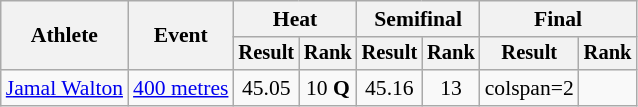<table class=wikitable style=font-size:90%>
<tr>
<th rowspan=2>Athlete</th>
<th rowspan=2>Event</th>
<th colspan=2>Heat</th>
<th colspan=2>Semifinal</th>
<th colspan=2>Final</th>
</tr>
<tr style=font-size:95%>
<th>Result</th>
<th>Rank</th>
<th>Result</th>
<th>Rank</th>
<th>Result</th>
<th>Rank</th>
</tr>
<tr align=center>
<td align=left><a href='#'>Jamal Walton</a></td>
<td align=left><a href='#'>400 metres</a></td>
<td>45.05</td>
<td>10 <strong>Q</strong></td>
<td>45.16</td>
<td>13</td>
<td>colspan=2 </td>
</tr>
</table>
